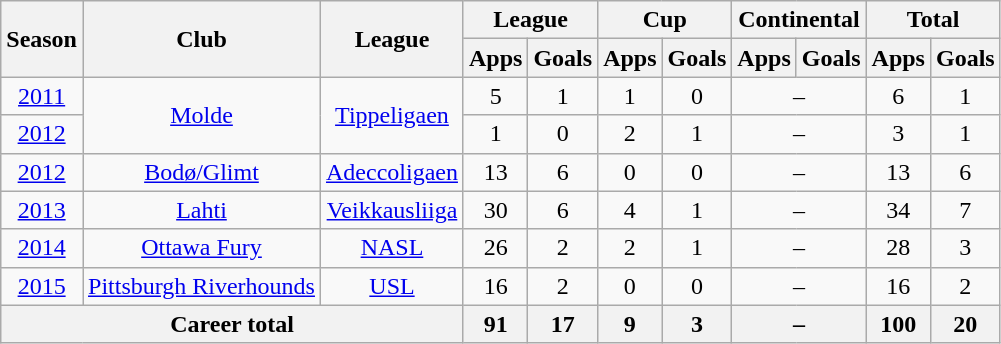<table class="wikitable" style="text-align:center">
<tr>
<th rowspan=2>Season</th>
<th rowspan=2>Club</th>
<th rowspan=2>League</th>
<th colspan=2>League</th>
<th colspan=2>Cup</th>
<th colspan=2>Continental</th>
<th colspan=2>Total</th>
</tr>
<tr>
<th>Apps</th>
<th>Goals</th>
<th>Apps</th>
<th>Goals</th>
<th>Apps</th>
<th>Goals</th>
<th>Apps</th>
<th>Goals</th>
</tr>
<tr>
<td><a href='#'>2011</a></td>
<td rowspan="2"><a href='#'>Molde</a></td>
<td rowspan="2"><a href='#'>Tippeligaen</a></td>
<td>5</td>
<td>1</td>
<td>1</td>
<td>0</td>
<td colspan="2">–</td>
<td>6</td>
<td>1</td>
</tr>
<tr>
<td><a href='#'>2012</a></td>
<td>1</td>
<td>0</td>
<td>2</td>
<td>1</td>
<td colspan="2">–</td>
<td>3</td>
<td>1</td>
</tr>
<tr>
<td><a href='#'>2012</a></td>
<td rowspan="1"><a href='#'>Bodø/Glimt</a></td>
<td rowspan="1"><a href='#'>Adeccoligaen</a></td>
<td>13</td>
<td>6</td>
<td>0</td>
<td>0</td>
<td colspan="2">–</td>
<td>13</td>
<td>6</td>
</tr>
<tr>
<td><a href='#'>2013</a></td>
<td rowspan="1"><a href='#'>Lahti</a></td>
<td rowspan="1"><a href='#'>Veikkausliiga</a></td>
<td>30</td>
<td>6</td>
<td>4</td>
<td>1</td>
<td colspan="2">–</td>
<td>34</td>
<td>7</td>
</tr>
<tr>
<td><a href='#'>2014</a></td>
<td rowspan="1"><a href='#'>Ottawa Fury</a></td>
<td rowspan="1"><a href='#'>NASL</a></td>
<td>26</td>
<td>2</td>
<td>2</td>
<td>1</td>
<td colspan="2">–</td>
<td>28</td>
<td>3</td>
</tr>
<tr>
<td><a href='#'>2015</a></td>
<td rowspan="1"><a href='#'>Pittsburgh Riverhounds</a></td>
<td rowspan="1"><a href='#'>USL</a></td>
<td>16</td>
<td>2</td>
<td>0</td>
<td>0</td>
<td colspan="2">–</td>
<td>16</td>
<td>2</td>
</tr>
<tr>
<th colspan=3>Career total</th>
<th>91</th>
<th>17</th>
<th>9</th>
<th>3</th>
<th colspan="2">–</th>
<th>100</th>
<th>20</th>
</tr>
</table>
